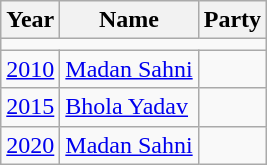<table class="wikitable sortable">
<tr>
<th>Year</th>
<th>Name</th>
<th colspan="2">Party</th>
</tr>
<tr>
<td colspan="4"></td>
</tr>
<tr>
<td><a href='#'>2010</a></td>
<td><a href='#'>Madan Sahni</a></td>
<td></td>
</tr>
<tr>
<td><a href='#'>2015</a></td>
<td><a href='#'>Bhola Yadav</a></td>
<td></td>
</tr>
<tr>
<td><a href='#'>2020</a></td>
<td><a href='#'>Madan Sahni</a></td>
<td></td>
</tr>
</table>
